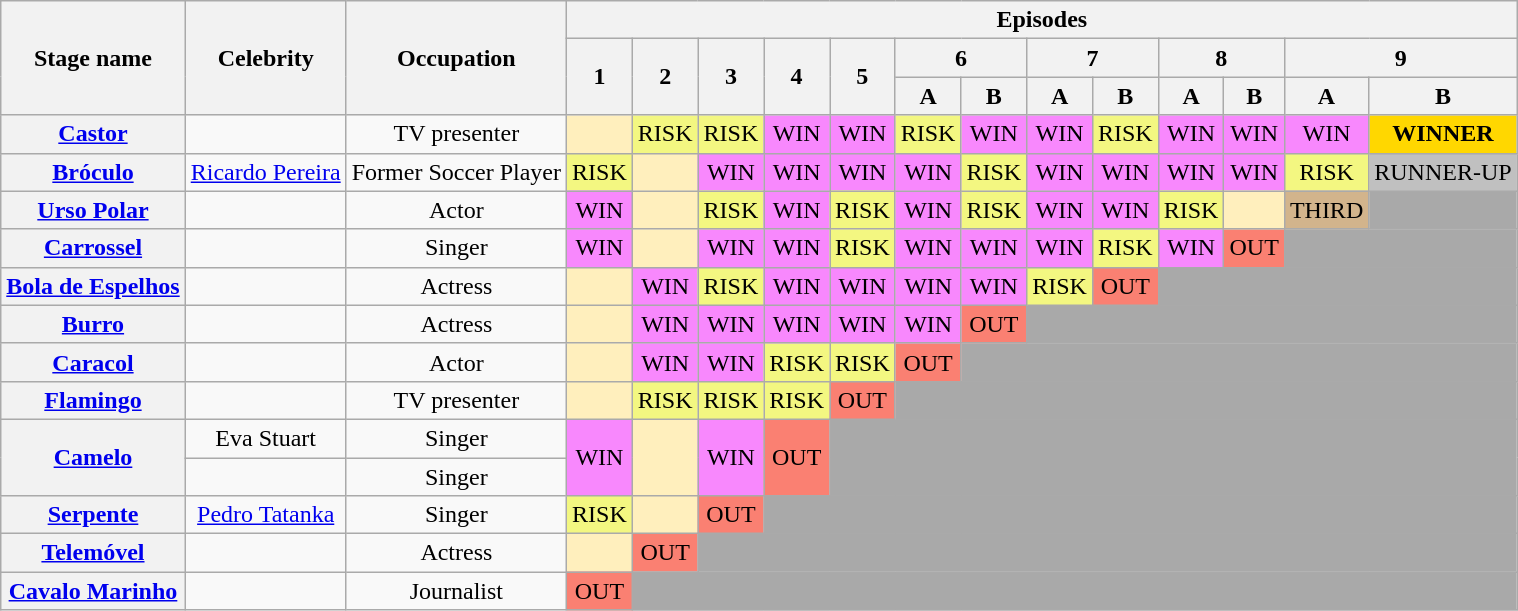<table class="wikitable" style="text-align:center; ">
<tr>
<th rowspan="3">Stage name</th>
<th rowspan="3">Celebrity</th>
<th rowspan="3">Occupation</th>
<th colspan="13">Episodes</th>
</tr>
<tr>
<th rowspan="2">1</th>
<th rowspan="2">2</th>
<th rowspan="2">3</th>
<th rowspan="2">4</th>
<th rowspan="2">5</th>
<th colspan="2">6</th>
<th colspan="2">7</th>
<th colspan="2">8</th>
<th colspan="2">9</th>
</tr>
<tr>
<th>A</th>
<th>B</th>
<th>A</th>
<th>B</th>
<th>A</th>
<th>B</th>
<th>A</th>
<th>B</th>
</tr>
<tr>
<th><a href='#'>Castor</a></th>
<td></td>
<td>TV presenter</td>
<td bgcolor="#FFEFBD"></td>
<td bgcolor="F3F781">RISK</td>
<td bgcolor="F3F781">RISK</td>
<td bgcolor="#F888FD">WIN</td>
<td bgcolor="#F888FD">WIN</td>
<td bgcolor="F3F781">RISK</td>
<td bgcolor="#F888FD">WIN</td>
<td bgcolor="#F888FD">WIN</td>
<td bgcolor="F3F781">RISK</td>
<td bgcolor="#F888FD">WIN</td>
<td bgcolor="#F888FD">WIN</td>
<td bgcolor="#F888FD">WIN</td>
<td bgcolor="gold"><strong>WINNER</strong></td>
</tr>
<tr>
<th><a href='#'>Bróculo</a></th>
<td><a href='#'>Ricardo Pereira</a></td>
<td>Former Soccer Player</td>
<td bgcolor="F3F781">RISK</td>
<td bgcolor="#FFEFBD"></td>
<td bgcolor="#F888FD">WIN</td>
<td bgcolor="#F888FD">WIN</td>
<td bgcolor="#F888FD">WIN</td>
<td bgcolor="#F888FD">WIN</td>
<td bgcolor="F3F781">RISK</td>
<td bgcolor="#F888FD">WIN</td>
<td bgcolor="#F888FD">WIN</td>
<td bgcolor="#F888FD">WIN</td>
<td bgcolor="#F888FD">WIN</td>
<td bgcolor="F3F781">RISK</td>
<td bgcolor="silver">RUNNER-UP</td>
</tr>
<tr>
<th><a href='#'>Urso Polar</a></th>
<td></td>
<td>Actor</td>
<td bgcolor="F888FD">WIN</td>
<td bgcolor="#FFEFBD"></td>
<td bgcolor="F3F781">RISK</td>
<td bgcolor="#F888FD">WIN</td>
<td bgcolor="F3F781">RISK</td>
<td bgcolor="#F888FD">WIN</td>
<td bgcolor="F3F781">RISK</td>
<td bgcolor="#F888FD">WIN</td>
<td bgcolor="#F888FD">WIN</td>
<td bgcolor="F3F781">RISK</td>
<td bgcolor="#FFEFBD"></td>
<td bgcolor="tan">THIRD</td>
<td colspan="1" bgcolor="darkgrey"></td>
</tr>
<tr>
<th><a href='#'>Carrossel</a></th>
<td></td>
<td>Singer</td>
<td bgcolor="F888FD">WIN</td>
<td bgcolor="#FFEFBD"></td>
<td bgcolor="#F888FD">WIN</td>
<td bgcolor="#F888FD">WIN</td>
<td bgcolor="F3F781">RISK</td>
<td bgcolor="#F888FD">WIN</td>
<td bgcolor="#F888FD">WIN</td>
<td bgcolor="#F888FD">WIN</td>
<td bgcolor="F3F781">RISK</td>
<td bgcolor="#F888FD">WIN</td>
<td bgcolor="salmon">OUT</td>
<td colspan="2" bgcolor="darkgrey"></td>
</tr>
<tr>
<th><a href='#'>Bola de Espelhos</a></th>
<td></td>
<td>Actress</td>
<td bgcolor="#FFEFBD"></td>
<td bgcolor="#F888FD">WIN</td>
<td bgcolor="F3F781">RISK</td>
<td bgcolor="#F888FD">WIN</td>
<td bgcolor="#F888FD">WIN</td>
<td bgcolor="#F888FD">WIN</td>
<td bgcolor="#F888FD">WIN</td>
<td bgcolor="F3F781">RISK</td>
<td bgcolor="salmon">OUT</td>
<td colspan="4" bgcolor="darkgrey"></td>
</tr>
<tr>
<th><a href='#'>Burro</a></th>
<td></td>
<td>Actress</td>
<td bgcolor="#FFEFBD"></td>
<td bgcolor="#F888FD">WIN</td>
<td bgcolor="#F888FD">WIN</td>
<td bgcolor="#F888FD">WIN</td>
<td bgcolor="#F888FD">WIN</td>
<td bgcolor="#F888FD">WIN</td>
<td bgcolor="salmon">OUT</td>
<td colspan="6" bgcolor="darkgrey"></td>
</tr>
<tr>
<th><a href='#'>Caracol</a></th>
<td></td>
<td>Actor</td>
<td bgcolor="#FFEFBD"></td>
<td bgcolor="#F888FD">WIN</td>
<td bgcolor="#F888FD">WIN</td>
<td bgcolor="F3F781">RISK</td>
<td bgcolor="F3F781">RISK</td>
<td bgcolor="salmon">OUT</td>
<td colspan="7" bgcolor="darkgrey"></td>
</tr>
<tr>
<th><a href='#'>Flamingo</a></th>
<td Marco Horácio></td>
<td>TV presenter</td>
<td bgcolor="#FFEFBD"></td>
<td bgcolor="F3F781">RISK</td>
<td bgcolor="F3F781">RISK</td>
<td bgcolor="F3F781">RISK</td>
<td bgcolor="salmon">OUT</td>
<td colspan="8" bgcolor="darkgrey"></td>
</tr>
<tr>
<th rowspan=2><a href='#'>Camelo</a></th>
<td>Eva Stuart</td>
<td>Singer</td>
<td rowspan=2 bgcolor="F888FD">WIN</td>
<td rowspan=2 bgcolor="#FFEFBD"></td>
<td rowspan=2 bgcolor="#F888FD">WIN</td>
<td rowspan=2 bgcolor="salmon">OUT</td>
<td rowspan=2 colspan="9" bgcolor="darkgrey"></td>
</tr>
<tr>
<td></td>
<td>Singer</td>
</tr>
<tr>
<th><a href='#'>Serpente</a></th>
<td><a href='#'>Pedro Tatanka</a></td>
<td>Singer</td>
<td bgcolor="F3F781">RISK</td>
<td bgcolor="#FFEFBD"></td>
<td bgcolor="salmon">OUT</td>
<td colspan="10" bgcolor="darkgrey"></td>
</tr>
<tr>
<th><a href='#'>Telemóvel</a></th>
<td></td>
<td>Actress</td>
<td bgcolor="#FFEFBD"></td>
<td bgcolor="salmon">OUT</td>
<td colspan="11" bgcolor="darkgrey"></td>
</tr>
<tr>
<th><a href='#'>Cavalo Marinho</a></th>
<td></td>
<td>Journalist</td>
<td bgcolor="salmon">OUT</td>
<td colspan="12" bgcolor="darkgrey"></td>
</tr>
</table>
